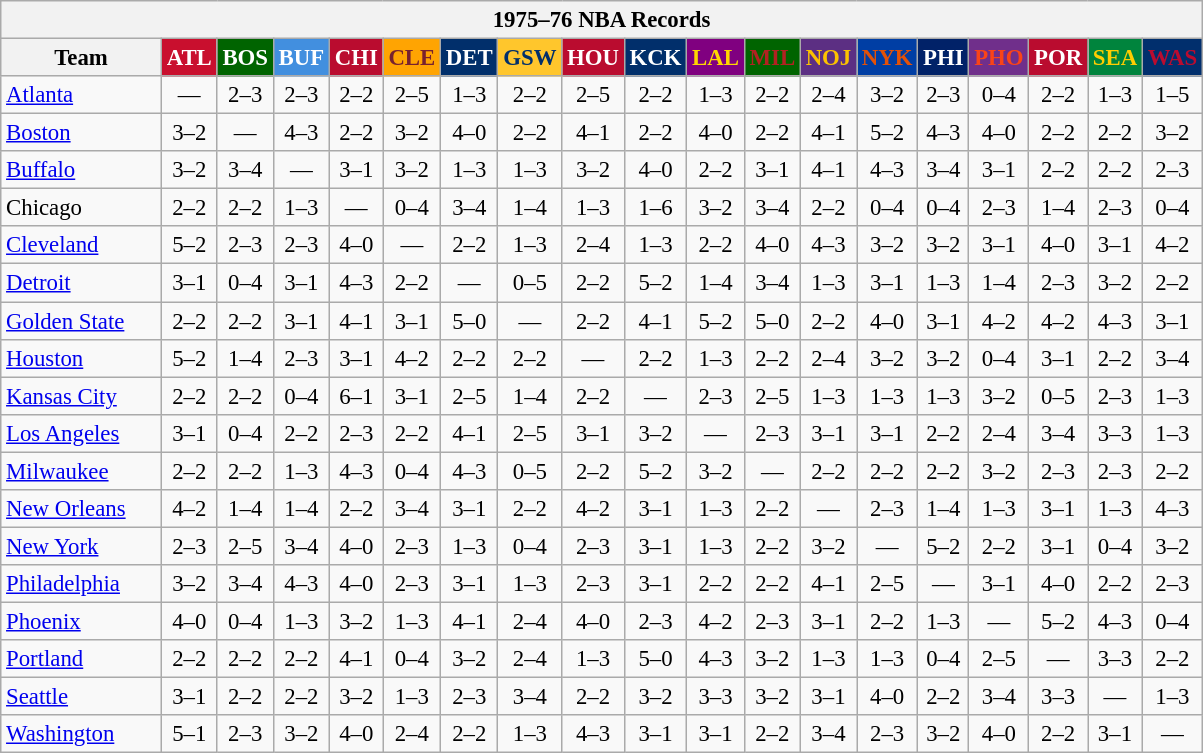<table class="wikitable" style="font-size:95%; text-align:center;">
<tr>
<th colspan=19>1975–76 NBA Records</th>
</tr>
<tr>
<th width=100>Team</th>
<th style="background:#C90F2E;color:#FFFFFF;width=35">ATL</th>
<th style="background:#006400;color:#FFFFFF;width=35">BOS</th>
<th style="background:#428FDF;color:#FFFFFF;width=35">BUF</th>
<th style="background:#BA0C2F;color:#FFFFFF;width=35">CHI</th>
<th style="background:#FFA402;color:#77222F;width=35">CLE</th>
<th style="background:#012F6B;color:#FFFFFF;width=35">DET</th>
<th style="background:#FFC62C;color:#012F6B;width=35">GSW</th>
<th style="background:#BA0C2F;color:#FFFFFF;width=35">HOU</th>
<th style="background:#012F6B;color:#FFFFFF;width=35">KCK</th>
<th style="background:#800080;color:#FFD700;width=35">LAL</th>
<th style="background:#006400;color:#B22222;width=35">MIL</th>
<th style="background:#5C2F83;color:#FCC200;width=35">NOJ</th>
<th style="background:#003EA4;color:#E35208;width=35">NYK</th>
<th style="background:#012268;color:#FFFFFF;width=35">PHI</th>
<th style="background:#702F8B;color:#FA4417;width=35">PHO</th>
<th style="background:#BA0C2F;color:#FFFFFF;width=35">POR</th>
<th style="background:#00843D;color:#FFCD01;width=35">SEA</th>
<th style="background:#012F6D;color:#BA0C2F;width=35">WAS</th>
</tr>
<tr>
<td style="text-align:left;"><a href='#'>Atlanta</a></td>
<td>—</td>
<td>2–3</td>
<td>2–3</td>
<td>2–2</td>
<td>2–5</td>
<td>1–3</td>
<td>2–2</td>
<td>2–5</td>
<td>2–2</td>
<td>1–3</td>
<td>2–2</td>
<td>2–4</td>
<td>3–2</td>
<td>2–3</td>
<td>0–4</td>
<td>2–2</td>
<td>1–3</td>
<td>1–5</td>
</tr>
<tr>
<td style="text-align:left;"><a href='#'>Boston</a></td>
<td>3–2</td>
<td>—</td>
<td>4–3</td>
<td>2–2</td>
<td>3–2</td>
<td>4–0</td>
<td>2–2</td>
<td>4–1</td>
<td>2–2</td>
<td>4–0</td>
<td>2–2</td>
<td>4–1</td>
<td>5–2</td>
<td>4–3</td>
<td>4–0</td>
<td>2–2</td>
<td>2–2</td>
<td>3–2</td>
</tr>
<tr>
<td style="text-align:left;"><a href='#'>Buffalo</a></td>
<td>3–2</td>
<td>3–4</td>
<td>—</td>
<td>3–1</td>
<td>3–2</td>
<td>1–3</td>
<td>1–3</td>
<td>3–2</td>
<td>4–0</td>
<td>2–2</td>
<td>3–1</td>
<td>4–1</td>
<td>4–3</td>
<td>3–4</td>
<td>3–1</td>
<td>2–2</td>
<td>2–2</td>
<td>2–3</td>
</tr>
<tr>
<td style="text-align:left;">Chicago</td>
<td>2–2</td>
<td>2–2</td>
<td>1–3</td>
<td>—</td>
<td>0–4</td>
<td>3–4</td>
<td>1–4</td>
<td>1–3</td>
<td>1–6</td>
<td>3–2</td>
<td>3–4</td>
<td>2–2</td>
<td>0–4</td>
<td>0–4</td>
<td>2–3</td>
<td>1–4</td>
<td>2–3</td>
<td>0–4</td>
</tr>
<tr>
<td style="text-align:left;"><a href='#'>Cleveland</a></td>
<td>5–2</td>
<td>2–3</td>
<td>2–3</td>
<td>4–0</td>
<td>—</td>
<td>2–2</td>
<td>1–3</td>
<td>2–4</td>
<td>1–3</td>
<td>2–2</td>
<td>4–0</td>
<td>4–3</td>
<td>3–2</td>
<td>3–2</td>
<td>3–1</td>
<td>4–0</td>
<td>3–1</td>
<td>4–2</td>
</tr>
<tr>
<td style="text-align:left;"><a href='#'>Detroit</a></td>
<td>3–1</td>
<td>0–4</td>
<td>3–1</td>
<td>4–3</td>
<td>2–2</td>
<td>—</td>
<td>0–5</td>
<td>2–2</td>
<td>5–2</td>
<td>1–4</td>
<td>3–4</td>
<td>1–3</td>
<td>3–1</td>
<td>1–3</td>
<td>1–4</td>
<td>2–3</td>
<td>3–2</td>
<td>2–2</td>
</tr>
<tr>
<td style="text-align:left;"><a href='#'>Golden State</a></td>
<td>2–2</td>
<td>2–2</td>
<td>3–1</td>
<td>4–1</td>
<td>3–1</td>
<td>5–0</td>
<td>—</td>
<td>2–2</td>
<td>4–1</td>
<td>5–2</td>
<td>5–0</td>
<td>2–2</td>
<td>4–0</td>
<td>3–1</td>
<td>4–2</td>
<td>4–2</td>
<td>4–3</td>
<td>3–1</td>
</tr>
<tr>
<td style="text-align:left;"><a href='#'>Houston</a></td>
<td>5–2</td>
<td>1–4</td>
<td>2–3</td>
<td>3–1</td>
<td>4–2</td>
<td>2–2</td>
<td>2–2</td>
<td>—</td>
<td>2–2</td>
<td>1–3</td>
<td>2–2</td>
<td>2–4</td>
<td>3–2</td>
<td>3–2</td>
<td>0–4</td>
<td>3–1</td>
<td>2–2</td>
<td>3–4</td>
</tr>
<tr>
<td style="text-align:left;"><a href='#'>Kansas City</a></td>
<td>2–2</td>
<td>2–2</td>
<td>0–4</td>
<td>6–1</td>
<td>3–1</td>
<td>2–5</td>
<td>1–4</td>
<td>2–2</td>
<td>—</td>
<td>2–3</td>
<td>2–5</td>
<td>1–3</td>
<td>1–3</td>
<td>1–3</td>
<td>3–2</td>
<td>0–5</td>
<td>2–3</td>
<td>1–3</td>
</tr>
<tr>
<td style="text-align:left;"><a href='#'>Los Angeles</a></td>
<td>3–1</td>
<td>0–4</td>
<td>2–2</td>
<td>2–3</td>
<td>2–2</td>
<td>4–1</td>
<td>2–5</td>
<td>3–1</td>
<td>3–2</td>
<td>—</td>
<td>2–3</td>
<td>3–1</td>
<td>3–1</td>
<td>2–2</td>
<td>2–4</td>
<td>3–4</td>
<td>3–3</td>
<td>1–3</td>
</tr>
<tr>
<td style="text-align:left;"><a href='#'>Milwaukee</a></td>
<td>2–2</td>
<td>2–2</td>
<td>1–3</td>
<td>4–3</td>
<td>0–4</td>
<td>4–3</td>
<td>0–5</td>
<td>2–2</td>
<td>5–2</td>
<td>3–2</td>
<td>—</td>
<td>2–2</td>
<td>2–2</td>
<td>2–2</td>
<td>3–2</td>
<td>2–3</td>
<td>2–3</td>
<td>2–2</td>
</tr>
<tr>
<td style="text-align:left;"><a href='#'>New Orleans</a></td>
<td>4–2</td>
<td>1–4</td>
<td>1–4</td>
<td>2–2</td>
<td>3–4</td>
<td>3–1</td>
<td>2–2</td>
<td>4–2</td>
<td>3–1</td>
<td>1–3</td>
<td>2–2</td>
<td>—</td>
<td>2–3</td>
<td>1–4</td>
<td>1–3</td>
<td>3–1</td>
<td>1–3</td>
<td>4–3</td>
</tr>
<tr>
<td style="text-align:left;"><a href='#'>New York</a></td>
<td>2–3</td>
<td>2–5</td>
<td>3–4</td>
<td>4–0</td>
<td>2–3</td>
<td>1–3</td>
<td>0–4</td>
<td>2–3</td>
<td>3–1</td>
<td>1–3</td>
<td>2–2</td>
<td>3–2</td>
<td>—</td>
<td>5–2</td>
<td>2–2</td>
<td>3–1</td>
<td>0–4</td>
<td>3–2</td>
</tr>
<tr>
<td style="text-align:left;"><a href='#'>Philadelphia</a></td>
<td>3–2</td>
<td>3–4</td>
<td>4–3</td>
<td>4–0</td>
<td>2–3</td>
<td>3–1</td>
<td>1–3</td>
<td>2–3</td>
<td>3–1</td>
<td>2–2</td>
<td>2–2</td>
<td>4–1</td>
<td>2–5</td>
<td>—</td>
<td>3–1</td>
<td>4–0</td>
<td>2–2</td>
<td>2–3</td>
</tr>
<tr>
<td style="text-align:left;"><a href='#'>Phoenix</a></td>
<td>4–0</td>
<td>0–4</td>
<td>1–3</td>
<td>3–2</td>
<td>1–3</td>
<td>4–1</td>
<td>2–4</td>
<td>4–0</td>
<td>2–3</td>
<td>4–2</td>
<td>2–3</td>
<td>3–1</td>
<td>2–2</td>
<td>1–3</td>
<td>—</td>
<td>5–2</td>
<td>4–3</td>
<td>0–4</td>
</tr>
<tr>
<td style="text-align:left;"><a href='#'>Portland</a></td>
<td>2–2</td>
<td>2–2</td>
<td>2–2</td>
<td>4–1</td>
<td>0–4</td>
<td>3–2</td>
<td>2–4</td>
<td>1–3</td>
<td>5–0</td>
<td>4–3</td>
<td>3–2</td>
<td>1–3</td>
<td>1–3</td>
<td>0–4</td>
<td>2–5</td>
<td>—</td>
<td>3–3</td>
<td>2–2</td>
</tr>
<tr>
<td style="text-align:left;"><a href='#'>Seattle</a></td>
<td>3–1</td>
<td>2–2</td>
<td>2–2</td>
<td>3–2</td>
<td>1–3</td>
<td>2–3</td>
<td>3–4</td>
<td>2–2</td>
<td>3–2</td>
<td>3–3</td>
<td>3–2</td>
<td>3–1</td>
<td>4–0</td>
<td>2–2</td>
<td>3–4</td>
<td>3–3</td>
<td>—</td>
<td>1–3</td>
</tr>
<tr>
<td style="text-align:left;"><a href='#'>Washington</a></td>
<td>5–1</td>
<td>2–3</td>
<td>3–2</td>
<td>4–0</td>
<td>2–4</td>
<td>2–2</td>
<td>1–3</td>
<td>4–3</td>
<td>3–1</td>
<td>3–1</td>
<td>2–2</td>
<td>3–4</td>
<td>2–3</td>
<td>3–2</td>
<td>4–0</td>
<td>2–2</td>
<td>3–1</td>
<td>—</td>
</tr>
</table>
